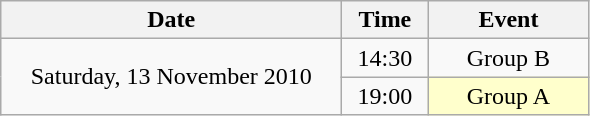<table class = "wikitable" style="text-align:center;">
<tr>
<th width=220>Date</th>
<th width=50>Time</th>
<th width=100>Event</th>
</tr>
<tr>
<td rowspan=2>Saturday, 13 November 2010</td>
<td>14:30</td>
<td>Group B</td>
</tr>
<tr>
<td>19:00</td>
<td bgcolor=ffffcc>Group A</td>
</tr>
</table>
